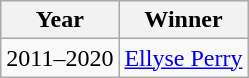<table class="wikitable">
<tr>
<th>Year</th>
<th>Winner</th>
</tr>
<tr>
<td>2011–2020</td>
<td> <a href='#'>Ellyse Perry</a></td>
</tr>
</table>
